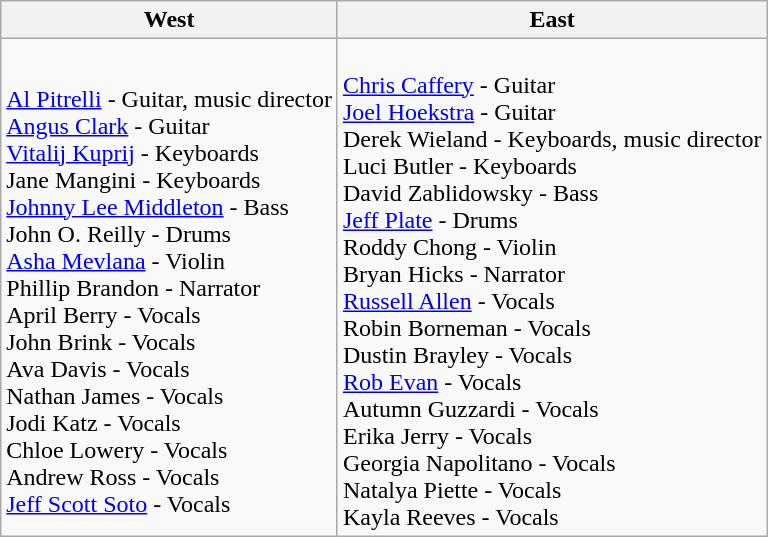<table class="wikitable">
<tr>
<th>West</th>
<th>East</th>
</tr>
<tr>
<td><br><a href='#'>Al Pitrelli</a> - Guitar, music director<br>
<a href='#'>Angus Clark</a> - Guitar<br>
<a href='#'>Vitalij Kuprij</a> - Keyboards<br>
Jane Mangini - Keyboards<br>
<a href='#'>Johnny Lee Middleton</a> - Bass<br>
John O. Reilly - Drums<br>
<a href='#'>Asha Mevlana</a> - Violin<br>
Phillip Brandon - Narrator<br>
April Berry - Vocals<br>
John Brink - Vocals<br>
Ava Davis - Vocals<br>
Nathan James - Vocals<br>
Jodi Katz - Vocals<br>
Chloe Lowery - Vocals<br>
Andrew Ross - Vocals<br>
<a href='#'>Jeff Scott Soto</a> - Vocals<br></td>
<td><br><a href='#'>Chris Caffery</a> - Guitar<br>
<a href='#'>Joel Hoekstra</a> - Guitar<br>
Derek Wieland - Keyboards, music director<br>
Luci Butler - Keyboards<br>
David Zablidowsky - Bass<br>
<a href='#'>Jeff Plate</a> - Drums<br>
Roddy Chong - Violin<br>
Bryan Hicks - Narrator<br>
<a href='#'>Russell Allen</a> - Vocals<br>
Robin Borneman - Vocals<br>
Dustin Brayley - Vocals<br>
<a href='#'>Rob Evan</a> - Vocals<br>
Autumn Guzzardi - Vocals<br>
Erika Jerry - Vocals<br>
Georgia Napolitano - Vocals<br>
Natalya Piette - Vocals<br>
Kayla Reeves - Vocals<br></td>
</tr>
</table>
